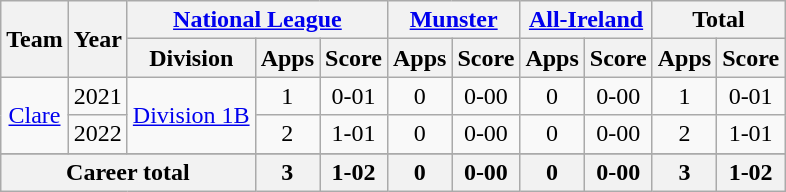<table class="wikitable" style="text-align:center">
<tr>
<th rowspan="2">Team</th>
<th rowspan="2">Year</th>
<th colspan="3"><a href='#'>National League</a></th>
<th colspan="2"><a href='#'>Munster</a></th>
<th colspan="2"><a href='#'>All-Ireland</a></th>
<th colspan="2">Total</th>
</tr>
<tr>
<th>Division</th>
<th>Apps</th>
<th>Score</th>
<th>Apps</th>
<th>Score</th>
<th>Apps</th>
<th>Score</th>
<th>Apps</th>
<th>Score</th>
</tr>
<tr>
<td rowspan="2"><a href='#'>Clare</a></td>
<td>2021</td>
<td rowspan="2"><a href='#'>Division 1B</a></td>
<td>1</td>
<td>0-01</td>
<td>0</td>
<td>0-00</td>
<td>0</td>
<td>0-00</td>
<td>1</td>
<td>0-01</td>
</tr>
<tr>
<td>2022</td>
<td>2</td>
<td>1-01</td>
<td>0</td>
<td>0-00</td>
<td>0</td>
<td>0-00</td>
<td>2</td>
<td>1-01</td>
</tr>
<tr>
</tr>
<tr>
<th colspan="3">Career total</th>
<th>3</th>
<th>1-02</th>
<th>0</th>
<th>0-00</th>
<th>0</th>
<th>0-00</th>
<th>3</th>
<th>1-02</th>
</tr>
</table>
